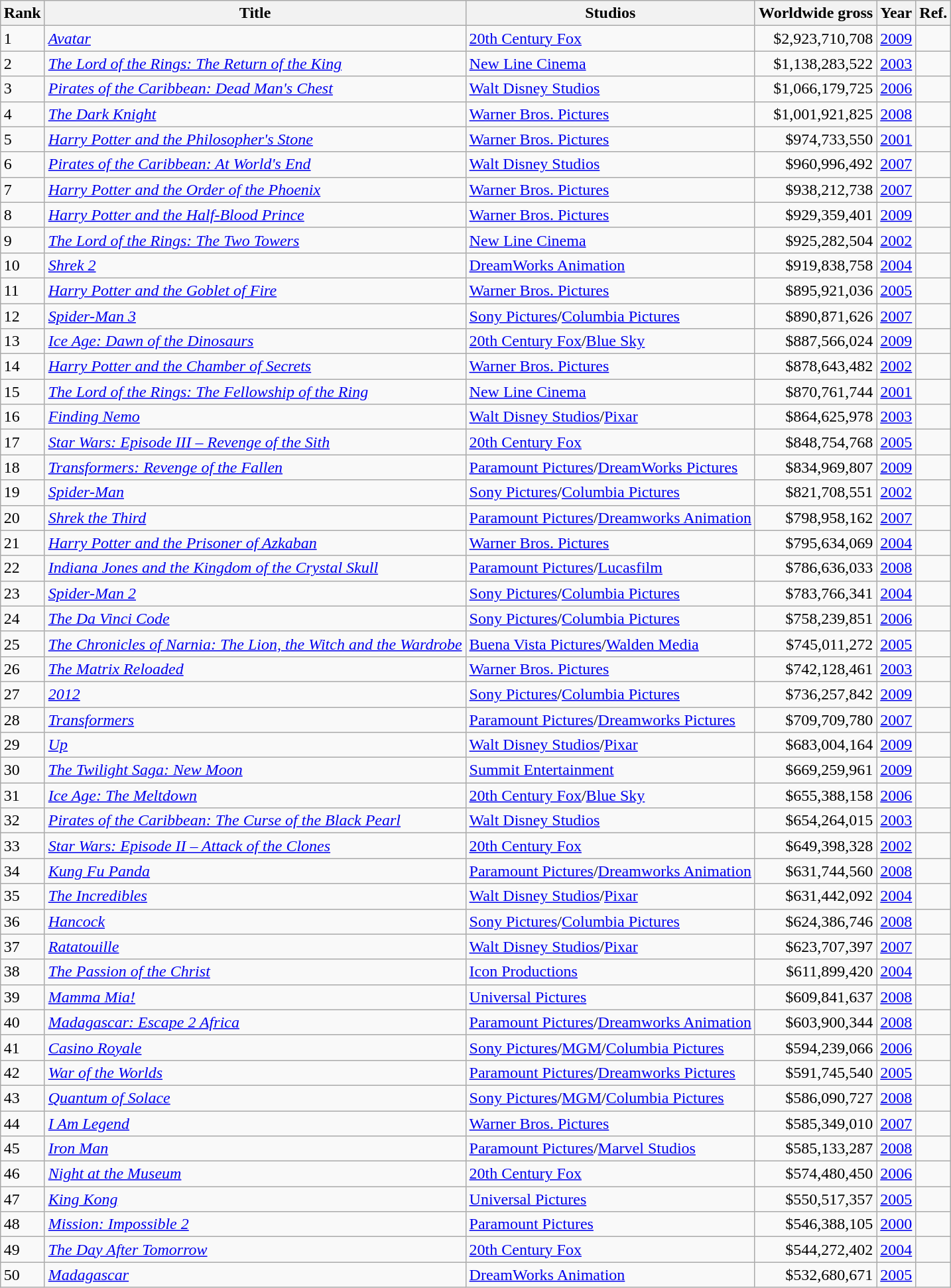<table class="wikitable sortable" style="margin:auto; margin:auto;">
<tr>
<th>Rank</th>
<th>Title</th>
<th>Studios</th>
<th>Worldwide gross</th>
<th>Year</th>
<th>Ref.</th>
</tr>
<tr>
<td>1</td>
<td><em><a href='#'>Avatar</a></em></td>
<td><a href='#'>20th Century Fox</a></td>
<td align="right">$2,923,710,708</td>
<td><a href='#'>2009</a></td>
<td><div></div></td>
</tr>
<tr>
<td>2</td>
<td><em><a href='#'>The Lord of the Rings: The Return of the King</a></em></td>
<td><a href='#'>New Line Cinema</a></td>
<td align="right">$1,138,283,522</td>
<td><a href='#'>2003</a></td>
<td><div></div></td>
</tr>
<tr>
<td>3</td>
<td><em><a href='#'>Pirates of the Caribbean: Dead Man's Chest</a></em></td>
<td><a href='#'>Walt Disney Studios</a></td>
<td align="right">$1,066,179,725</td>
<td><a href='#'>2006</a></td>
<td><div></div></td>
</tr>
<tr>
<td>4</td>
<td><em><a href='#'>The Dark Knight</a></em></td>
<td><a href='#'>Warner Bros. Pictures</a></td>
<td align="right">$1,001,921,825</td>
<td><a href='#'>2008</a></td>
<td><div></div></td>
</tr>
<tr>
<td>5</td>
<td><em><a href='#'>Harry Potter and the Philosopher's Stone</a></em></td>
<td><a href='#'>Warner Bros. Pictures</a></td>
<td align="right">$974,733,550</td>
<td><a href='#'>2001</a></td>
<td><div></div></td>
</tr>
<tr>
<td>6</td>
<td><em><a href='#'>Pirates of the Caribbean: At World's End</a></em></td>
<td><a href='#'>Walt Disney Studios</a></td>
<td align="right">$960,996,492</td>
<td><a href='#'>2007</a></td>
<td><div></div></td>
</tr>
<tr>
<td>7</td>
<td><em><a href='#'>Harry Potter and the Order of the Phoenix</a></em></td>
<td><a href='#'>Warner Bros. Pictures</a></td>
<td align="right">$938,212,738</td>
<td><a href='#'>2007</a></td>
<td><div></div></td>
</tr>
<tr>
<td>8</td>
<td><em><a href='#'>Harry Potter and the Half-Blood Prince</a></em></td>
<td><a href='#'>Warner Bros. Pictures</a></td>
<td align="right">$929,359,401</td>
<td><a href='#'>2009</a></td>
<td><div></div></td>
</tr>
<tr>
<td>9</td>
<td><em><a href='#'>The Lord of the Rings: The Two Towers</a></em></td>
<td><a href='#'>New Line Cinema</a></td>
<td align="right">$925,282,504</td>
<td><a href='#'>2002</a></td>
<td><div></div></td>
</tr>
<tr>
<td>10</td>
<td><em><a href='#'>Shrek 2</a></em></td>
<td><a href='#'>DreamWorks Animation</a></td>
<td align="right">$919,838,758</td>
<td><a href='#'>2004</a></td>
<td><div></div></td>
</tr>
<tr>
<td>11</td>
<td><em><a href='#'>Harry Potter and the Goblet of Fire</a></em></td>
<td><a href='#'>Warner Bros. Pictures</a></td>
<td align="right">$895,921,036</td>
<td><a href='#'>2005</a></td>
<td><div></div></td>
</tr>
<tr>
<td>12</td>
<td><em><a href='#'>Spider-Man 3</a></em></td>
<td><a href='#'>Sony Pictures</a>/<a href='#'>Columbia Pictures</a></td>
<td align="right">$890,871,626</td>
<td><a href='#'>2007</a></td>
<td><div></div></td>
</tr>
<tr>
<td>13</td>
<td><em><a href='#'>Ice Age: Dawn of the Dinosaurs</a></em></td>
<td><a href='#'>20th Century Fox</a>/<a href='#'>Blue Sky</a></td>
<td align="right">$887,566,024</td>
<td><a href='#'>2009</a></td>
<td><div></div></td>
</tr>
<tr>
<td>14</td>
<td><em><a href='#'>Harry Potter and the Chamber of Secrets</a></em></td>
<td><a href='#'>Warner Bros. Pictures</a></td>
<td align="right">$878,643,482</td>
<td><a href='#'>2002</a></td>
<td><div></div></td>
</tr>
<tr>
<td>15</td>
<td><em><a href='#'>The Lord of the Rings: The Fellowship of the Ring</a></em></td>
<td><a href='#'>New Line Cinema</a></td>
<td align="right">$870,761,744</td>
<td><a href='#'>2001</a></td>
<td><div></div></td>
</tr>
<tr>
<td>16</td>
<td><em><a href='#'>Finding Nemo</a></em></td>
<td><a href='#'>Walt Disney Studios</a>/<a href='#'>Pixar</a></td>
<td align="right">$864,625,978</td>
<td><a href='#'>2003</a></td>
<td><div></div></td>
</tr>
<tr>
<td>17</td>
<td><em><a href='#'>Star Wars: Episode III – Revenge of the Sith</a></em></td>
<td><a href='#'>20th Century Fox</a></td>
<td align="right">$848,754,768</td>
<td><a href='#'>2005</a></td>
<td><div></div></td>
</tr>
<tr>
<td>18</td>
<td><em><a href='#'>Transformers: Revenge of the Fallen</a></em></td>
<td><a href='#'>Paramount Pictures</a>/<a href='#'>DreamWorks Pictures</a></td>
<td align="right">$834,969,807</td>
<td><a href='#'>2009</a></td>
<td><div></div></td>
</tr>
<tr>
<td>19</td>
<td><em><a href='#'>Spider-Man</a></em></td>
<td><a href='#'>Sony Pictures</a>/<a href='#'>Columbia Pictures</a></td>
<td align="right">$821,708,551</td>
<td><a href='#'>2002</a></td>
<td><div></div></td>
</tr>
<tr>
<td>20</td>
<td><em><a href='#'>Shrek the Third</a></em></td>
<td><a href='#'>Paramount Pictures</a>/<a href='#'>Dreamworks Animation</a></td>
<td align="right">$798,958,162</td>
<td><a href='#'>2007</a></td>
<td><div></div></td>
</tr>
<tr>
<td>21</td>
<td><em><a href='#'>Harry Potter and the Prisoner of Azkaban</a></em></td>
<td><a href='#'>Warner Bros. Pictures</a></td>
<td align="right">$795,634,069</td>
<td><a href='#'>2004</a></td>
<td><div></div></td>
</tr>
<tr>
<td>22</td>
<td><em><a href='#'>Indiana Jones and the Kingdom of the Crystal Skull</a></em></td>
<td><a href='#'>Paramount Pictures</a>/<a href='#'>Lucasfilm</a></td>
<td align="right">$786,636,033</td>
<td><a href='#'>2008</a></td>
<td><div></div></td>
</tr>
<tr>
<td>23</td>
<td><em><a href='#'>Spider-Man 2</a></em></td>
<td><a href='#'>Sony Pictures</a>/<a href='#'>Columbia Pictures</a></td>
<td align="right">$783,766,341</td>
<td><a href='#'>2004</a></td>
<td><div></div></td>
</tr>
<tr>
<td>24</td>
<td><em><a href='#'>The Da Vinci Code</a></em></td>
<td><a href='#'>Sony Pictures</a>/<a href='#'>Columbia Pictures</a></td>
<td align="right">$758,239,851</td>
<td><a href='#'>2006</a></td>
<td><div></div></td>
</tr>
<tr>
<td>25</td>
<td><em><a href='#'>The Chronicles of Narnia: The Lion, the Witch and the Wardrobe</a></em></td>
<td><a href='#'>Buena Vista Pictures</a>/<a href='#'>Walden Media</a></td>
<td align="right">$745,011,272</td>
<td><a href='#'>2005</a></td>
<td><div></div></td>
</tr>
<tr>
<td>26</td>
<td><em><a href='#'>The Matrix Reloaded</a></em></td>
<td><a href='#'>Warner Bros. Pictures</a></td>
<td align="right">$742,128,461</td>
<td><a href='#'>2003</a></td>
<td><div></div></td>
</tr>
<tr>
<td>27</td>
<td><em><a href='#'>2012</a></em></td>
<td><a href='#'>Sony Pictures</a>/<a href='#'>Columbia Pictures</a></td>
<td align="right">$736,257,842</td>
<td><a href='#'>2009</a></td>
<td><div></div></td>
</tr>
<tr>
<td>28</td>
<td><em><a href='#'>Transformers</a></em></td>
<td><a href='#'>Paramount Pictures</a>/<a href='#'>Dreamworks Pictures</a></td>
<td align="right">$709,709,780</td>
<td><a href='#'>2007</a></td>
<td><div></div></td>
</tr>
<tr>
<td>29</td>
<td><em><a href='#'>Up</a></em></td>
<td><a href='#'>Walt Disney Studios</a>/<a href='#'>Pixar</a></td>
<td align="right">$683,004,164</td>
<td><a href='#'>2009</a></td>
<td><div></div></td>
</tr>
<tr>
<td>30</td>
<td><em><a href='#'>The Twilight Saga: New Moon</a></em></td>
<td><a href='#'>Summit Entertainment</a></td>
<td align="right">$669,259,961</td>
<td><a href='#'>2009</a></td>
<td><div></div></td>
</tr>
<tr>
<td>31</td>
<td><em><a href='#'>Ice Age: The Meltdown</a></em></td>
<td><a href='#'>20th Century Fox</a>/<a href='#'>Blue Sky</a></td>
<td align="right">$655,388,158</td>
<td><a href='#'>2006</a></td>
<td><div></div></td>
</tr>
<tr>
<td>32</td>
<td><em><a href='#'>Pirates of the Caribbean: The Curse of the Black Pearl</a></em></td>
<td><a href='#'>Walt Disney Studios</a></td>
<td align="right">$654,264,015</td>
<td><a href='#'>2003</a></td>
<td><div></div></td>
</tr>
<tr>
<td>33</td>
<td><em><a href='#'>Star Wars: Episode II – Attack of the Clones</a></em></td>
<td><a href='#'>20th Century Fox</a></td>
<td align="right">$649,398,328</td>
<td><a href='#'>2002</a></td>
<td><div></div></td>
</tr>
<tr>
<td>34</td>
<td><em><a href='#'>Kung Fu Panda</a></em></td>
<td><a href='#'>Paramount Pictures</a>/<a href='#'>Dreamworks Animation</a></td>
<td align="right">$631,744,560</td>
<td><a href='#'>2008</a></td>
<td><div></div></td>
</tr>
<tr>
<td>35</td>
<td><em><a href='#'>The Incredibles</a></em></td>
<td><a href='#'>Walt Disney Studios</a>/<a href='#'>Pixar</a></td>
<td align="right">$631,442,092</td>
<td><a href='#'>2004</a></td>
<td><div></div></td>
</tr>
<tr>
<td>36</td>
<td><em><a href='#'>Hancock</a></em></td>
<td><a href='#'>Sony Pictures</a>/<a href='#'>Columbia Pictures</a></td>
<td align="right">$624,386,746</td>
<td><a href='#'>2008</a></td>
<td><div></div></td>
</tr>
<tr>
<td>37</td>
<td><em><a href='#'>Ratatouille</a></em></td>
<td><a href='#'>Walt Disney Studios</a>/<a href='#'>Pixar</a></td>
<td align="right">$623,707,397</td>
<td><a href='#'>2007</a></td>
<td><div></div></td>
</tr>
<tr>
<td>38</td>
<td><em><a href='#'>The Passion of the Christ</a></em></td>
<td><a href='#'>Icon Productions</a></td>
<td align="right">$611,899,420</td>
<td><a href='#'>2004</a></td>
<td><div></div></td>
</tr>
<tr>
<td>39</td>
<td><em><a href='#'>Mamma Mia!</a></em></td>
<td><a href='#'>Universal Pictures</a></td>
<td align="right">$609,841,637</td>
<td><a href='#'>2008</a></td>
<td><div></div></td>
</tr>
<tr>
<td>40</td>
<td><em><a href='#'>Madagascar: Escape 2 Africa</a></em></td>
<td><a href='#'>Paramount Pictures</a>/<a href='#'>Dreamworks Animation</a></td>
<td align="right">$603,900,344</td>
<td><a href='#'>2008</a></td>
<td><div></div></td>
</tr>
<tr>
<td>41</td>
<td><em><a href='#'>Casino Royale</a></em></td>
<td><a href='#'>Sony Pictures</a>/<a href='#'>MGM</a>/<a href='#'>Columbia Pictures</a></td>
<td align="right">$594,239,066</td>
<td><a href='#'>2006</a></td>
<td><div></div></td>
</tr>
<tr>
<td>42</td>
<td><em><a href='#'>War of the Worlds</a></em></td>
<td><a href='#'>Paramount Pictures</a>/<a href='#'>Dreamworks Pictures</a></td>
<td align="right">$591,745,540</td>
<td><a href='#'>2005</a></td>
<td><div></div></td>
</tr>
<tr>
<td>43</td>
<td><em><a href='#'>Quantum of Solace</a></em></td>
<td><a href='#'>Sony Pictures</a>/<a href='#'>MGM</a>/<a href='#'>Columbia Pictures</a></td>
<td align="right">$586,090,727</td>
<td><a href='#'>2008</a></td>
<td><div></div></td>
</tr>
<tr>
<td>44</td>
<td><em><a href='#'>I Am Legend</a></em></td>
<td><a href='#'>Warner Bros. Pictures</a></td>
<td align="right">$585,349,010</td>
<td><a href='#'>2007</a></td>
<td><div></div></td>
</tr>
<tr>
<td>45</td>
<td><em><a href='#'>Iron Man</a></em></td>
<td><a href='#'>Paramount Pictures</a>/<a href='#'>Marvel Studios</a></td>
<td align="right">$585,133,287</td>
<td><a href='#'>2008</a></td>
<td><div></div></td>
</tr>
<tr>
<td>46</td>
<td><em><a href='#'>Night at the Museum</a></em></td>
<td><a href='#'>20th Century Fox</a></td>
<td align="right">$574,480,450</td>
<td><a href='#'>2006</a></td>
<td><div></div></td>
</tr>
<tr>
<td>47</td>
<td><em><a href='#'>King Kong</a></em></td>
<td><a href='#'>Universal Pictures</a></td>
<td align="right">$550,517,357</td>
<td><a href='#'>2005</a></td>
<td><div></div></td>
</tr>
<tr>
<td>48</td>
<td><em><a href='#'>Mission: Impossible 2</a></em></td>
<td><a href='#'>Paramount Pictures</a></td>
<td align="right">$546,388,105</td>
<td><a href='#'>2000</a></td>
<td><div></div></td>
</tr>
<tr>
<td>49</td>
<td><em><a href='#'>The Day After Tomorrow</a></em></td>
<td><a href='#'>20th Century Fox</a></td>
<td align="right">$544,272,402</td>
<td><a href='#'>2004</a></td>
<td><div></div></td>
</tr>
<tr>
<td>50</td>
<td><em><a href='#'>Madagascar</a></em></td>
<td><a href='#'>DreamWorks Animation</a></td>
<td align="right">$532,680,671</td>
<td><a href='#'>2005</a></td>
<td><div></div></td>
</tr>
</table>
